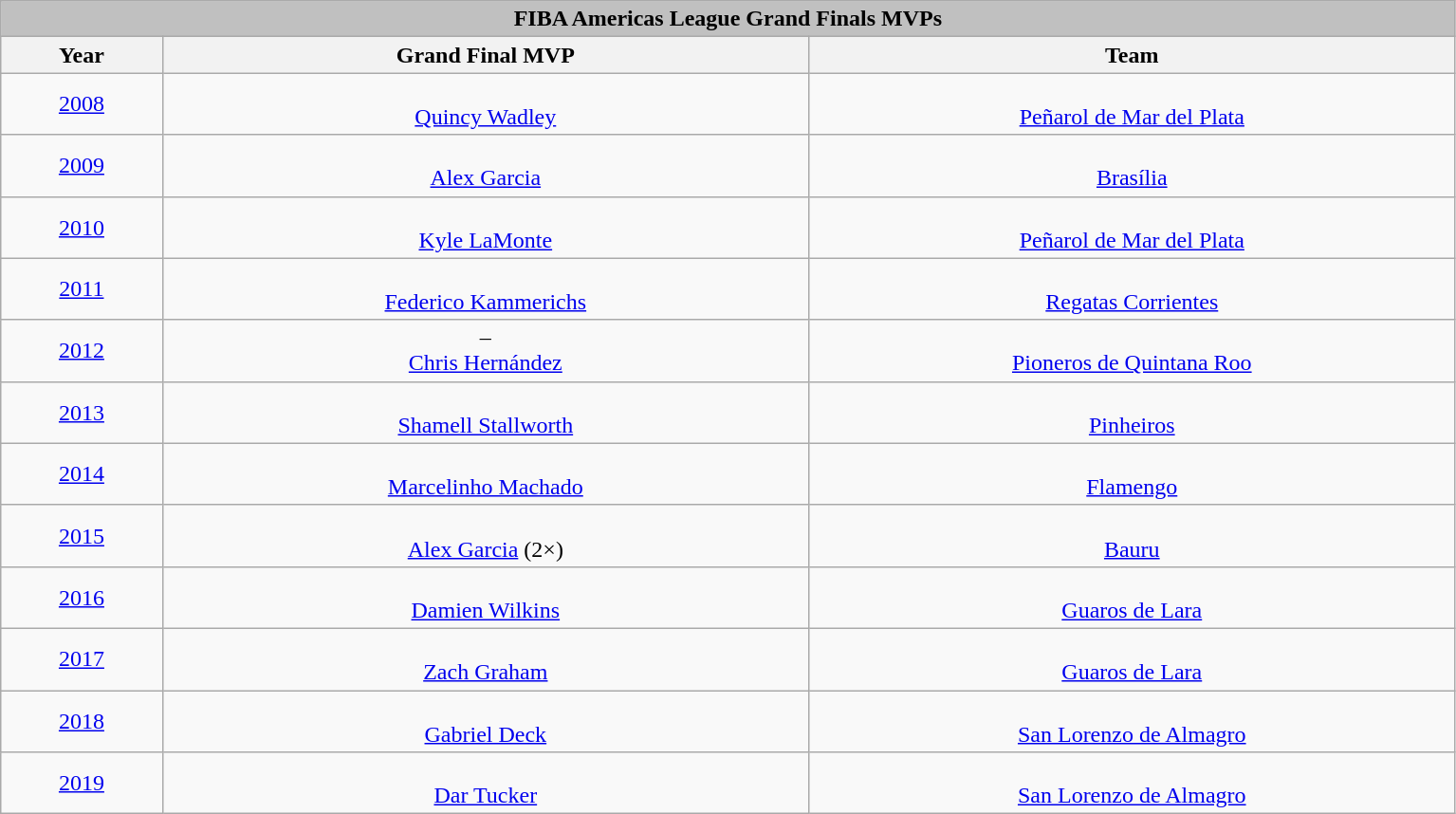<table class="wikitable" style="text-align: center;">
<tr>
<th colspan="12" style="text-align:center;background-color:silver;">FIBA Americas League Grand Finals MVPs</th>
</tr>
<tr>
<th width=5%>Year</th>
<th width=20%>Grand Final MVP</th>
<th width=20%>Team</th>
</tr>
<tr>
<td><a href='#'>2008</a></td>
<td><br><a href='#'>Quincy Wadley</a></td>
<td><br><a href='#'>Peñarol de Mar del Plata</a></td>
</tr>
<tr>
<td><a href='#'>2009</a></td>
<td><br><a href='#'>Alex Garcia</a></td>
<td><br><a href='#'>Brasília</a></td>
</tr>
<tr>
<td><a href='#'>2010</a></td>
<td><br><a href='#'>Kyle LaMonte</a></td>
<td><br><a href='#'>Peñarol de Mar del Plata</a></td>
</tr>
<tr>
<td><a href='#'>2011</a></td>
<td><br><a href='#'>Federico Kammerichs</a></td>
<td><br><a href='#'>Regatas Corrientes</a></td>
</tr>
<tr>
<td><a href='#'>2012</a></td>
<td>–<br><a href='#'>Chris Hernández</a></td>
<td><br><a href='#'>Pioneros de Quintana Roo</a></td>
</tr>
<tr>
<td><a href='#'>2013</a></td>
<td><br><a href='#'>Shamell Stallworth</a></td>
<td><br><a href='#'>Pinheiros</a></td>
</tr>
<tr>
<td><a href='#'>2014</a></td>
<td><br><a href='#'>Marcelinho Machado</a></td>
<td><br><a href='#'>Flamengo</a></td>
</tr>
<tr>
<td><a href='#'>2015</a></td>
<td><br><a href='#'>Alex Garcia</a> (2×)</td>
<td><br><a href='#'>Bauru</a></td>
</tr>
<tr>
<td><a href='#'>2016</a></td>
<td><br><a href='#'>Damien Wilkins</a></td>
<td><br><a href='#'>Guaros de Lara</a></td>
</tr>
<tr>
<td><a href='#'>2017</a></td>
<td><br><a href='#'>Zach Graham</a></td>
<td><br><a href='#'>Guaros de Lara</a></td>
</tr>
<tr>
<td><a href='#'>2018</a></td>
<td><br><a href='#'>Gabriel Deck</a></td>
<td><br><a href='#'>San Lorenzo de Almagro</a></td>
</tr>
<tr>
<td><a href='#'>2019</a></td>
<td><br><a href='#'>Dar Tucker</a></td>
<td><br><a href='#'>San Lorenzo de Almagro</a></td>
</tr>
</table>
